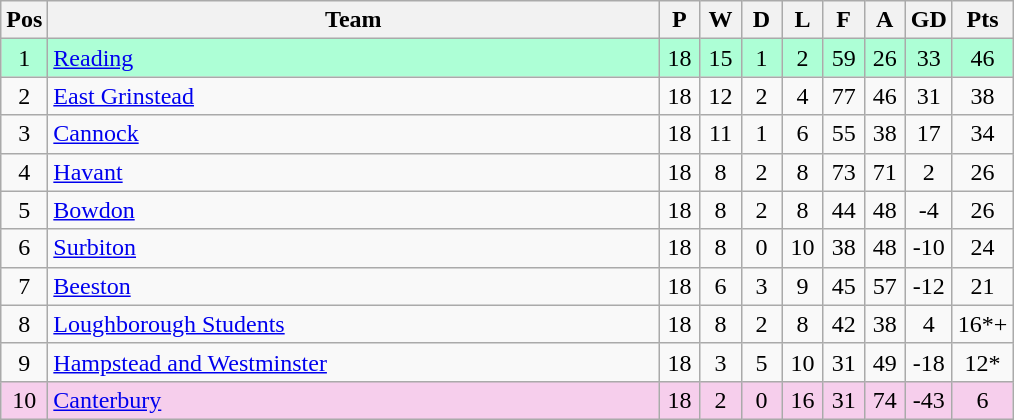<table class="wikitable" style="font-size: 100%">
<tr>
<th width=20>Pos</th>
<th width=400>Team</th>
<th width=20>P</th>
<th width=20>W</th>
<th width=20>D</th>
<th width=20>L</th>
<th width=20>F</th>
<th width=20>A</th>
<th width=20>GD</th>
<th width=20>Pts</th>
</tr>
<tr align=center style="background: #ADFFD6;">
<td>1</td>
<td align="left"><a href='#'>Reading</a></td>
<td>18</td>
<td>15</td>
<td>1</td>
<td>2</td>
<td>59</td>
<td>26</td>
<td>33</td>
<td>46</td>
</tr>
<tr align=center>
<td>2</td>
<td align="left"><a href='#'>East Grinstead</a></td>
<td>18</td>
<td>12</td>
<td>2</td>
<td>4</td>
<td>77</td>
<td>46</td>
<td>31</td>
<td>38</td>
</tr>
<tr align=center>
<td>3</td>
<td align="left"><a href='#'>Cannock</a></td>
<td>18</td>
<td>11</td>
<td>1</td>
<td>6</td>
<td>55</td>
<td>38</td>
<td>17</td>
<td>34</td>
</tr>
<tr align=center>
<td>4</td>
<td align="left"><a href='#'>Havant</a></td>
<td>18</td>
<td>8</td>
<td>2</td>
<td>8</td>
<td>73</td>
<td>71</td>
<td>2</td>
<td>26</td>
</tr>
<tr align=center>
<td>5</td>
<td align="left"><a href='#'>Bowdon</a></td>
<td>18</td>
<td>8</td>
<td>2</td>
<td>8</td>
<td>44</td>
<td>48</td>
<td>-4</td>
<td>26</td>
</tr>
<tr align=center>
<td>6</td>
<td align="left"><a href='#'>Surbiton</a></td>
<td>18</td>
<td>8</td>
<td>0</td>
<td>10</td>
<td>38</td>
<td>48</td>
<td>-10</td>
<td>24</td>
</tr>
<tr align=center>
<td>7</td>
<td align="left"><a href='#'>Beeston</a></td>
<td>18</td>
<td>6</td>
<td>3</td>
<td>9</td>
<td>45</td>
<td>57</td>
<td>-12</td>
<td>21</td>
</tr>
<tr align=center>
<td>8</td>
<td align="left"><a href='#'>Loughborough Students</a></td>
<td>18</td>
<td>8</td>
<td>2</td>
<td>8</td>
<td>42</td>
<td>38</td>
<td>4</td>
<td>16*+</td>
</tr>
<tr align=center>
<td>9</td>
<td align="left"><a href='#'>Hampstead and Westminster</a></td>
<td>18</td>
<td>3</td>
<td>5</td>
<td>10</td>
<td>31</td>
<td>49</td>
<td>-18</td>
<td>12*</td>
</tr>
<tr align=center style="background: #F6CEEC;">
<td>10</td>
<td align="left"><a href='#'>Canterbury</a></td>
<td>18</td>
<td>2</td>
<td>0</td>
<td>16</td>
<td>31</td>
<td>74</td>
<td>-43</td>
<td>6</td>
</tr>
</table>
